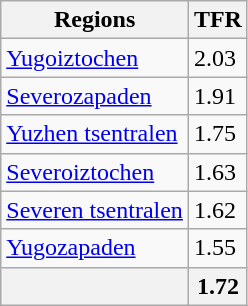<table class="wikitable sortable">
<tr>
<th>Regions</th>
<th>TFR</th>
</tr>
<tr>
<td><a href='#'>Yugoiztochen</a></td>
<td>2.03</td>
</tr>
<tr>
<td><a href='#'>Severozapaden</a></td>
<td>1.91</td>
</tr>
<tr>
<td><a href='#'>Yuzhen tsentralen</a></td>
<td>1.75</td>
</tr>
<tr>
<td><a href='#'>Severoiztochen</a></td>
<td>1.63</td>
</tr>
<tr>
<td><a href='#'>Severen tsentralen</a></td>
<td>1.62</td>
</tr>
<tr>
<td><a href='#'>Yugozapaden</a></td>
<td>1.55</td>
</tr>
<tr>
<th></th>
<th>1.72</th>
</tr>
</table>
